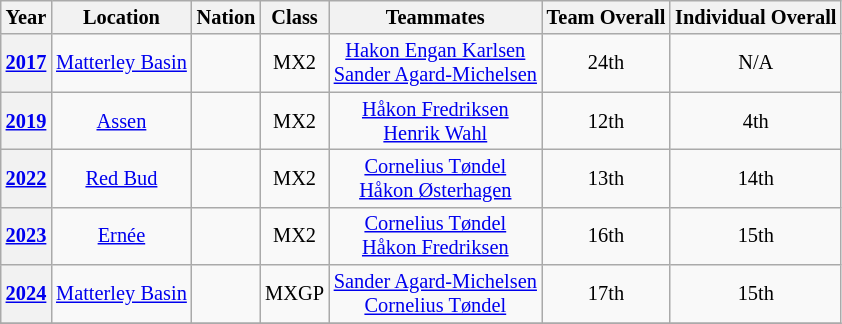<table class="wikitable" style="font-size: 85%; text-align:center">
<tr>
<th>Year</th>
<th>Location</th>
<th>Nation</th>
<th>Class</th>
<th>Teammates</th>
<th>Team Overall</th>
<th>Individual Overall</th>
</tr>
<tr>
<th><a href='#'>2017</a></th>
<td> <a href='#'>Matterley Basin</a></td>
<td></td>
<td>MX2</td>
<td><a href='#'>Hakon Engan Karlsen</a><br><a href='#'>Sander Agard-Michelsen</a></td>
<td>24th</td>
<td>N/A</td>
</tr>
<tr>
<th><a href='#'>2019</a></th>
<td> <a href='#'>Assen</a></td>
<td></td>
<td>MX2</td>
<td><a href='#'>Håkon Fredriksen</a><br><a href='#'>Henrik Wahl</a></td>
<td>12th</td>
<td>4th</td>
</tr>
<tr>
<th><a href='#'>2022</a></th>
<td> <a href='#'>Red Bud</a></td>
<td></td>
<td>MX2</td>
<td><a href='#'>Cornelius Tøndel</a><br><a href='#'>Håkon Østerhagen</a></td>
<td>13th</td>
<td>14th</td>
</tr>
<tr>
<th><a href='#'>2023</a></th>
<td> <a href='#'>Ernée</a></td>
<td></td>
<td>MX2</td>
<td><a href='#'>Cornelius Tøndel</a><br><a href='#'>Håkon Fredriksen</a></td>
<td>16th</td>
<td>15th</td>
</tr>
<tr>
<th><a href='#'>2024</a></th>
<td> <a href='#'>Matterley Basin</a></td>
<td></td>
<td>MXGP</td>
<td><a href='#'>Sander Agard-Michelsen</a><br><a href='#'>Cornelius Tøndel</a></td>
<td>17th</td>
<td>15th</td>
</tr>
<tr>
</tr>
</table>
